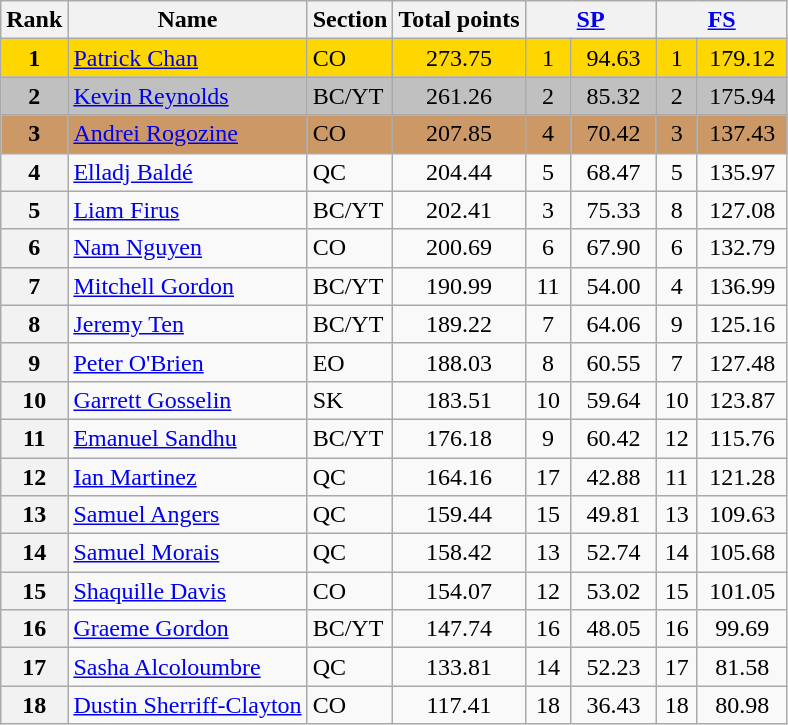<table class="wikitable sortable">
<tr>
<th>Rank</th>
<th>Name</th>
<th>Section</th>
<th>Total points</th>
<th colspan="2" width="80px"><a href='#'>SP</a></th>
<th colspan="2" width="80px"><a href='#'>FS</a></th>
</tr>
<tr bgcolor="gold">
<td align="center"><strong>1</strong></td>
<td><a href='#'>Patrick Chan</a></td>
<td>CO</td>
<td align="center">273.75</td>
<td align="center">1</td>
<td align="center">94.63</td>
<td align="center">1</td>
<td align="center">179.12</td>
</tr>
<tr bgcolor="silver">
<td align="center"><strong>2</strong></td>
<td><a href='#'>Kevin Reynolds</a></td>
<td>BC/YT</td>
<td align="center">261.26</td>
<td align="center">2</td>
<td align="center">85.32</td>
<td align="center">2</td>
<td align="center">175.94</td>
</tr>
<tr bgcolor="cc9966">
<td align="center"><strong>3</strong></td>
<td><a href='#'>Andrei Rogozine</a></td>
<td>CO</td>
<td align="center">207.85</td>
<td align="center">4</td>
<td align="center">70.42</td>
<td align="center">3</td>
<td align="center">137.43</td>
</tr>
<tr>
<th>4</th>
<td><a href='#'>Elladj Baldé</a></td>
<td>QC</td>
<td align="center">204.44</td>
<td align="center">5</td>
<td align="center">68.47</td>
<td align="center">5</td>
<td align="center">135.97</td>
</tr>
<tr>
<th>5</th>
<td><a href='#'>Liam Firus</a></td>
<td>BC/YT</td>
<td align="center">202.41</td>
<td align="center">3</td>
<td align="center">75.33</td>
<td align="center">8</td>
<td align="center">127.08</td>
</tr>
<tr>
<th>6</th>
<td><a href='#'>Nam Nguyen</a></td>
<td>CO</td>
<td align="center">200.69</td>
<td align="center">6</td>
<td align="center">67.90</td>
<td align="center">6</td>
<td align="center">132.79</td>
</tr>
<tr>
<th>7</th>
<td><a href='#'>Mitchell Gordon</a></td>
<td>BC/YT</td>
<td align="center">190.99</td>
<td align="center">11</td>
<td align="center">54.00</td>
<td align="center">4</td>
<td align="center">136.99</td>
</tr>
<tr>
<th>8</th>
<td><a href='#'>Jeremy Ten</a></td>
<td>BC/YT</td>
<td align="center">189.22</td>
<td align="center">7</td>
<td align="center">64.06</td>
<td align="center">9</td>
<td align="center">125.16</td>
</tr>
<tr>
<th>9</th>
<td><a href='#'>Peter O'Brien</a></td>
<td>EO</td>
<td align="center">188.03</td>
<td align="center">8</td>
<td align="center">60.55</td>
<td align="center">7</td>
<td align="center">127.48</td>
</tr>
<tr>
<th>10</th>
<td><a href='#'>Garrett Gosselin</a></td>
<td>SK</td>
<td align="center">183.51</td>
<td align="center">10</td>
<td align="center">59.64</td>
<td align="center">10</td>
<td align="center">123.87</td>
</tr>
<tr>
<th>11</th>
<td><a href='#'>Emanuel Sandhu</a></td>
<td>BC/YT</td>
<td align="center">176.18</td>
<td align="center">9</td>
<td align="center">60.42</td>
<td align="center">12</td>
<td align="center">115.76</td>
</tr>
<tr>
<th>12</th>
<td><a href='#'>Ian Martinez</a></td>
<td>QC</td>
<td align="center">164.16</td>
<td align="center">17</td>
<td align="center">42.88</td>
<td align="center">11</td>
<td align="center">121.28</td>
</tr>
<tr>
<th>13</th>
<td><a href='#'>Samuel Angers</a></td>
<td>QC</td>
<td align="center">159.44</td>
<td align="center">15</td>
<td align="center">49.81</td>
<td align="center">13</td>
<td align="center">109.63</td>
</tr>
<tr>
<th>14</th>
<td><a href='#'>Samuel Morais</a></td>
<td>QC</td>
<td align="center">158.42</td>
<td align="center">13</td>
<td align="center">52.74</td>
<td align="center">14</td>
<td align="center">105.68</td>
</tr>
<tr>
<th>15</th>
<td><a href='#'>Shaquille Davis</a></td>
<td>CO</td>
<td align="center">154.07</td>
<td align="center">12</td>
<td align="center">53.02</td>
<td align="center">15</td>
<td align="center">101.05</td>
</tr>
<tr>
<th>16</th>
<td><a href='#'>Graeme Gordon</a></td>
<td>BC/YT</td>
<td align="center">147.74</td>
<td align="center">16</td>
<td align="center">48.05</td>
<td align="center">16</td>
<td align="center">99.69</td>
</tr>
<tr>
<th>17</th>
<td><a href='#'>Sasha Alcoloumbre</a></td>
<td>QC</td>
<td align="center">133.81</td>
<td align="center">14</td>
<td align="center">52.23</td>
<td align="center">17</td>
<td align="center">81.58</td>
</tr>
<tr>
<th>18</th>
<td><a href='#'>Dustin Sherriff-Clayton</a></td>
<td>CO</td>
<td align="center">117.41</td>
<td align="center">18</td>
<td align="center">36.43</td>
<td align="center">18</td>
<td align="center">80.98</td>
</tr>
</table>
